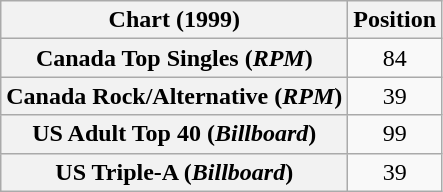<table class="wikitable sortable plainrowheaders" style="text-align:center">
<tr>
<th>Chart (1999)</th>
<th>Position</th>
</tr>
<tr>
<th scope="row">Canada Top Singles (<em>RPM</em>)</th>
<td>84</td>
</tr>
<tr>
<th scope="row">Canada Rock/Alternative (<em>RPM</em>)</th>
<td>39</td>
</tr>
<tr>
<th scope="row">US Adult Top 40 (<em>Billboard</em>)</th>
<td>99</td>
</tr>
<tr>
<th scope="row">US Triple-A (<em>Billboard</em>)</th>
<td>39</td>
</tr>
</table>
